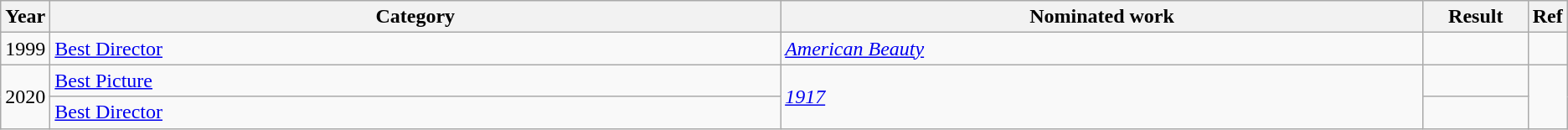<table class="wikitable sortable">
<tr>
<th scope="col" style="width:1em;">Year</th>
<th scope="col" style="width:40em;">Category</th>
<th scope="col" style="width:35em;">Nominated work</th>
<th scope="col" style="width:5em;">Result</th>
<th scope="col" style="width:1em;" class="unsortable">Ref</th>
</tr>
<tr>
<td>1999</td>
<td><a href='#'>Best Director</a></td>
<td><em><a href='#'>American Beauty</a></em></td>
<td></td>
<td></td>
</tr>
<tr>
<td rowspan="2">2020</td>
<td><a href='#'>Best Picture</a></td>
<td rowspan="2"><em><a href='#'>1917</a></em></td>
<td></td>
<td rowspan="2"></td>
</tr>
<tr>
<td><a href='#'>Best Director</a></td>
<td></td>
</tr>
</table>
